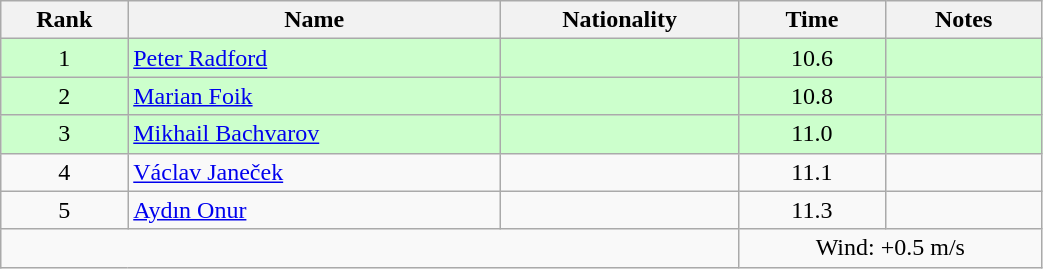<table class="wikitable sortable" style="text-align:center;width: 55%">
<tr>
<th>Rank</th>
<th>Name</th>
<th>Nationality</th>
<th>Time</th>
<th>Notes</th>
</tr>
<tr bgcolor=ccffcc>
<td>1</td>
<td align=left><a href='#'>Peter Radford</a></td>
<td align=left></td>
<td>10.6</td>
<td></td>
</tr>
<tr bgcolor=ccffcc>
<td>2</td>
<td align=left><a href='#'>Marian Foik</a></td>
<td align=left></td>
<td>10.8</td>
<td></td>
</tr>
<tr bgcolor=ccffcc>
<td>3</td>
<td align=left><a href='#'>Mikhail Bachvarov</a></td>
<td align=left></td>
<td>11.0</td>
<td></td>
</tr>
<tr>
<td>4</td>
<td align=left><a href='#'>Václav Janeček</a></td>
<td align=left></td>
<td>11.1</td>
<td></td>
</tr>
<tr>
<td>5</td>
<td align=left><a href='#'>Aydın Onur</a></td>
<td align=left></td>
<td>11.3</td>
<td></td>
</tr>
<tr>
<td colspan="3"></td>
<td colspan="2">Wind: +0.5 m/s</td>
</tr>
</table>
